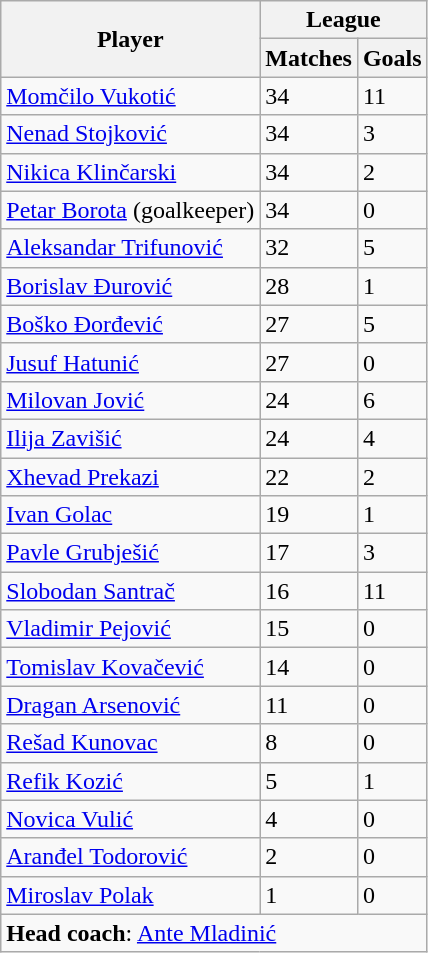<table class="wikitable sortable">
<tr>
<th rowspan=2>Player</th>
<th colspan=2>League</th>
</tr>
<tr>
<th>Matches</th>
<th>Goals</th>
</tr>
<tr>
<td><a href='#'>Momčilo Vukotić</a></td>
<td>34</td>
<td>11</td>
</tr>
<tr>
<td><a href='#'>Nenad Stojković</a></td>
<td>34</td>
<td>3</td>
</tr>
<tr>
<td><a href='#'>Nikica Klinčarski</a></td>
<td>34</td>
<td>2</td>
</tr>
<tr>
<td><a href='#'>Petar Borota</a> (goalkeeper)</td>
<td>34</td>
<td>0</td>
</tr>
<tr>
<td><a href='#'>Aleksandar Trifunović</a></td>
<td>32</td>
<td>5</td>
</tr>
<tr>
<td><a href='#'>Borislav Đurović</a></td>
<td>28</td>
<td>1</td>
</tr>
<tr>
<td><a href='#'>Boško Đorđević</a></td>
<td>27</td>
<td>5</td>
</tr>
<tr>
<td><a href='#'>Jusuf Hatunić</a></td>
<td>27</td>
<td>0</td>
</tr>
<tr>
<td><a href='#'>Milovan Jović</a></td>
<td>24</td>
<td>6</td>
</tr>
<tr>
<td><a href='#'>Ilija Zavišić</a></td>
<td>24</td>
<td>4</td>
</tr>
<tr>
<td><a href='#'>Xhevad Prekazi</a></td>
<td>22</td>
<td>2</td>
</tr>
<tr>
<td><a href='#'>Ivan Golac</a></td>
<td>19</td>
<td>1</td>
</tr>
<tr>
<td><a href='#'>Pavle Grubješić</a></td>
<td>17</td>
<td>3</td>
</tr>
<tr>
<td><a href='#'>Slobodan Santrač</a></td>
<td>16</td>
<td>11</td>
</tr>
<tr>
<td><a href='#'>Vladimir Pejović</a></td>
<td>15</td>
<td>0</td>
</tr>
<tr>
<td><a href='#'>Tomislav Kovačević</a></td>
<td>14</td>
<td>0</td>
</tr>
<tr>
<td><a href='#'>Dragan Arsenović</a></td>
<td>11</td>
<td>0</td>
</tr>
<tr>
<td><a href='#'>Rešad Kunovac</a></td>
<td>8</td>
<td>0</td>
</tr>
<tr>
<td><a href='#'>Refik Kozić</a></td>
<td>5</td>
<td>1</td>
</tr>
<tr>
<td><a href='#'>Novica Vulić</a></td>
<td>4</td>
<td>0</td>
</tr>
<tr>
<td><a href='#'>Aranđel Todorović</a></td>
<td>2</td>
<td>0</td>
</tr>
<tr>
<td><a href='#'>Miroslav Polak</a></td>
<td>1</td>
<td>0</td>
</tr>
<tr class="sortbottom">
<td colspan=3><strong>Head coach</strong>: <a href='#'>Ante Mladinić</a></td>
</tr>
</table>
